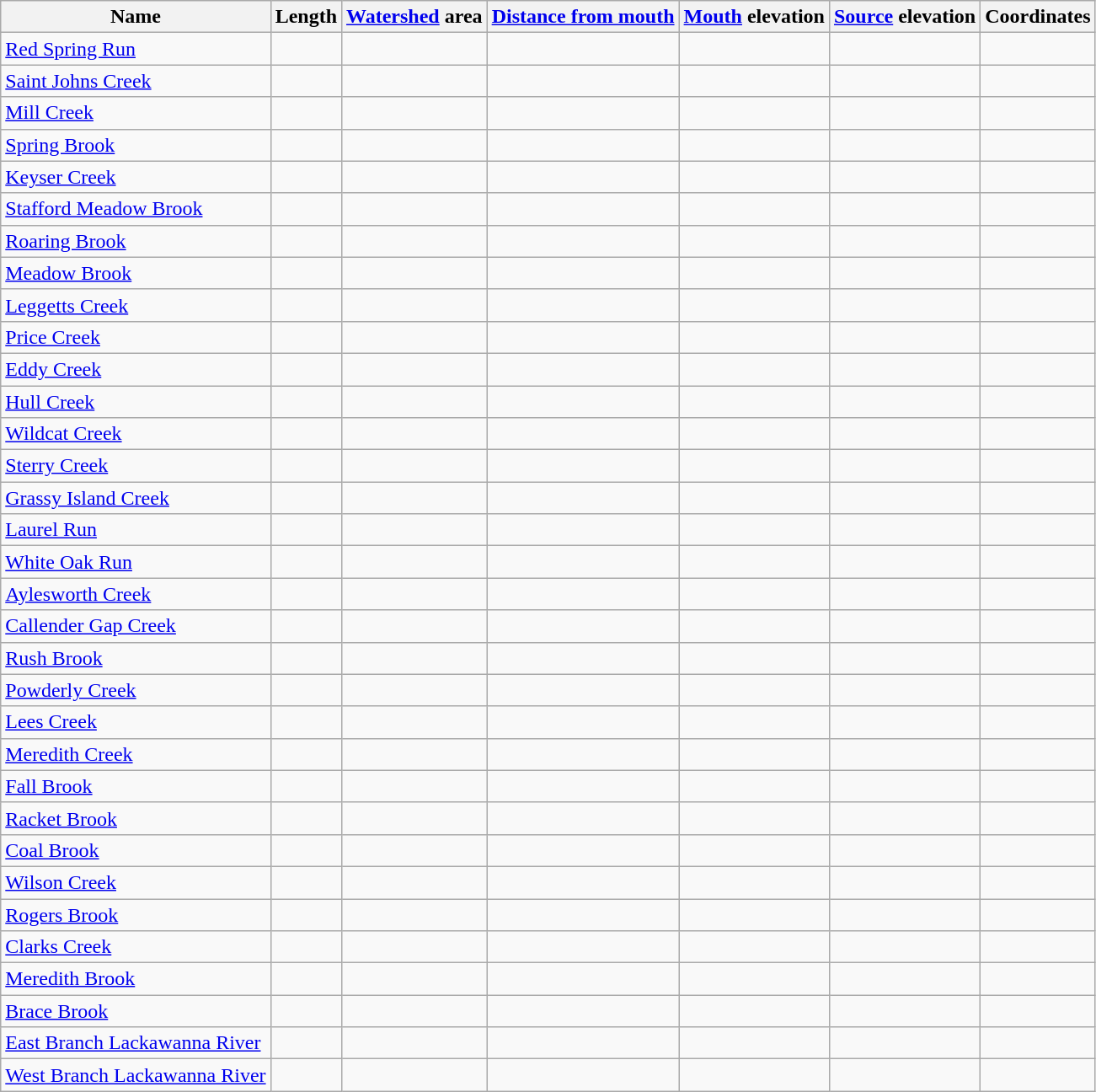<table class="wikitable sortable">
<tr>
<th>Name</th>
<th>Length</th>
<th><a href='#'>Watershed</a> area</th>
<th><a href='#'>Distance from mouth</a></th>
<th><a href='#'>Mouth</a> elevation</th>
<th><a href='#'>Source</a> elevation</th>
<th>Coordinates</th>
</tr>
<tr>
<td><a href='#'>Red Spring Run</a></td>
<td></td>
<td></td>
<td></td>
<td></td>
<td></td>
<td></td>
</tr>
<tr>
<td><a href='#'>Saint Johns Creek</a></td>
<td></td>
<td></td>
<td></td>
<td></td>
<td></td>
<td></td>
</tr>
<tr>
<td><a href='#'>Mill Creek</a></td>
<td></td>
<td></td>
<td></td>
<td></td>
<td></td>
<td></td>
</tr>
<tr>
<td><a href='#'>Spring Brook</a></td>
<td></td>
<td></td>
<td></td>
<td></td>
<td></td>
<td></td>
</tr>
<tr>
<td><a href='#'>Keyser Creek</a></td>
<td></td>
<td></td>
<td></td>
<td></td>
<td></td>
<td></td>
</tr>
<tr>
<td><a href='#'>Stafford Meadow Brook</a></td>
<td></td>
<td></td>
<td></td>
<td></td>
<td></td>
<td></td>
</tr>
<tr>
<td><a href='#'>Roaring Brook</a></td>
<td></td>
<td></td>
<td></td>
<td></td>
<td></td>
<td></td>
</tr>
<tr>
<td><a href='#'>Meadow Brook</a></td>
<td></td>
<td></td>
<td></td>
<td></td>
<td></td>
<td></td>
</tr>
<tr>
<td><a href='#'>Leggetts Creek</a></td>
<td></td>
<td></td>
<td></td>
<td></td>
<td></td>
<td></td>
</tr>
<tr>
<td><a href='#'>Price Creek</a></td>
<td></td>
<td></td>
<td></td>
<td></td>
<td></td>
<td></td>
</tr>
<tr>
<td><a href='#'>Eddy Creek</a></td>
<td></td>
<td></td>
<td></td>
<td></td>
<td></td>
<td></td>
</tr>
<tr>
<td><a href='#'>Hull Creek</a></td>
<td></td>
<td></td>
<td></td>
<td></td>
<td></td>
<td></td>
</tr>
<tr>
<td><a href='#'>Wildcat Creek</a></td>
<td></td>
<td></td>
<td></td>
<td></td>
<td></td>
<td></td>
</tr>
<tr>
<td><a href='#'>Sterry Creek</a></td>
<td></td>
<td></td>
<td></td>
<td></td>
<td></td>
<td></td>
</tr>
<tr>
<td><a href='#'>Grassy Island Creek</a></td>
<td></td>
<td></td>
<td></td>
<td></td>
<td></td>
<td></td>
</tr>
<tr>
<td><a href='#'>Laurel Run</a></td>
<td></td>
<td></td>
<td></td>
<td></td>
<td></td>
<td></td>
</tr>
<tr>
<td><a href='#'>White Oak Run</a></td>
<td></td>
<td></td>
<td></td>
<td></td>
<td></td>
<td></td>
</tr>
<tr>
<td><a href='#'>Aylesworth Creek</a></td>
<td></td>
<td></td>
<td></td>
<td></td>
<td></td>
<td></td>
</tr>
<tr>
<td><a href='#'>Callender Gap Creek</a></td>
<td></td>
<td></td>
<td></td>
<td></td>
<td></td>
<td></td>
</tr>
<tr>
<td><a href='#'>Rush Brook</a></td>
<td></td>
<td></td>
<td></td>
<td></td>
<td></td>
<td></td>
</tr>
<tr>
<td><a href='#'>Powderly Creek</a></td>
<td></td>
<td></td>
<td></td>
<td></td>
<td></td>
<td></td>
</tr>
<tr>
<td><a href='#'>Lees Creek</a></td>
<td></td>
<td></td>
<td></td>
<td></td>
<td></td>
<td></td>
</tr>
<tr>
<td><a href='#'>Meredith Creek</a></td>
<td></td>
<td></td>
<td></td>
<td></td>
<td></td>
<td></td>
</tr>
<tr>
<td><a href='#'>Fall Brook</a></td>
<td></td>
<td></td>
<td></td>
<td></td>
<td></td>
<td></td>
</tr>
<tr>
<td><a href='#'>Racket Brook</a></td>
<td></td>
<td></td>
<td></td>
<td></td>
<td></td>
<td></td>
</tr>
<tr>
<td><a href='#'>Coal Brook</a></td>
<td></td>
<td></td>
<td></td>
<td></td>
<td></td>
<td></td>
</tr>
<tr>
<td><a href='#'>Wilson Creek</a></td>
<td></td>
<td></td>
<td></td>
<td></td>
<td></td>
<td></td>
</tr>
<tr>
<td><a href='#'>Rogers Brook</a></td>
<td></td>
<td></td>
<td></td>
<td></td>
<td></td>
<td></td>
</tr>
<tr>
<td><a href='#'>Clarks Creek</a></td>
<td></td>
<td></td>
<td></td>
<td></td>
<td></td>
<td></td>
</tr>
<tr>
<td><a href='#'>Meredith Brook</a></td>
<td></td>
<td></td>
<td></td>
<td></td>
<td></td>
<td></td>
</tr>
<tr>
<td><a href='#'>Brace Brook</a></td>
<td></td>
<td></td>
<td></td>
<td></td>
<td></td>
<td></td>
</tr>
<tr>
<td><a href='#'>East Branch Lackawanna River</a></td>
<td></td>
<td></td>
<td></td>
<td></td>
<td></td>
<td></td>
</tr>
<tr>
<td><a href='#'>West Branch Lackawanna River</a></td>
<td></td>
<td></td>
<td></td>
<td></td>
<td></td>
<td></td>
</tr>
</table>
